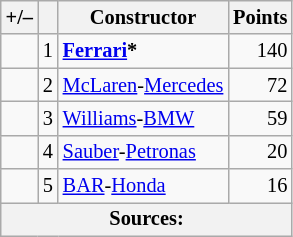<table class="wikitable" style="font-size: 85%;">
<tr>
<th scope="col">+/–</th>
<th scope="col"></th>
<th scope="col">Constructor</th>
<th scope="col">Points</th>
</tr>
<tr>
<td align="left"></td>
<td align="center">1</td>
<td> <strong><a href='#'>Ferrari</a>*</strong></td>
<td align="right">140</td>
</tr>
<tr>
<td align="left"></td>
<td align="center">2</td>
<td> <a href='#'>McLaren</a>-<a href='#'>Mercedes</a></td>
<td align="right">72</td>
</tr>
<tr>
<td align="left"></td>
<td align="center">3</td>
<td> <a href='#'>Williams</a>-<a href='#'>BMW</a></td>
<td align="right">59</td>
</tr>
<tr>
<td align="left"></td>
<td align="center">4</td>
<td> <a href='#'>Sauber</a>-<a href='#'>Petronas</a></td>
<td align="right">20</td>
</tr>
<tr>
<td align="left"></td>
<td align="center">5</td>
<td> <a href='#'>BAR</a>-<a href='#'>Honda</a></td>
<td align="right">16</td>
</tr>
<tr>
<th colspan=4>Sources:</th>
</tr>
</table>
